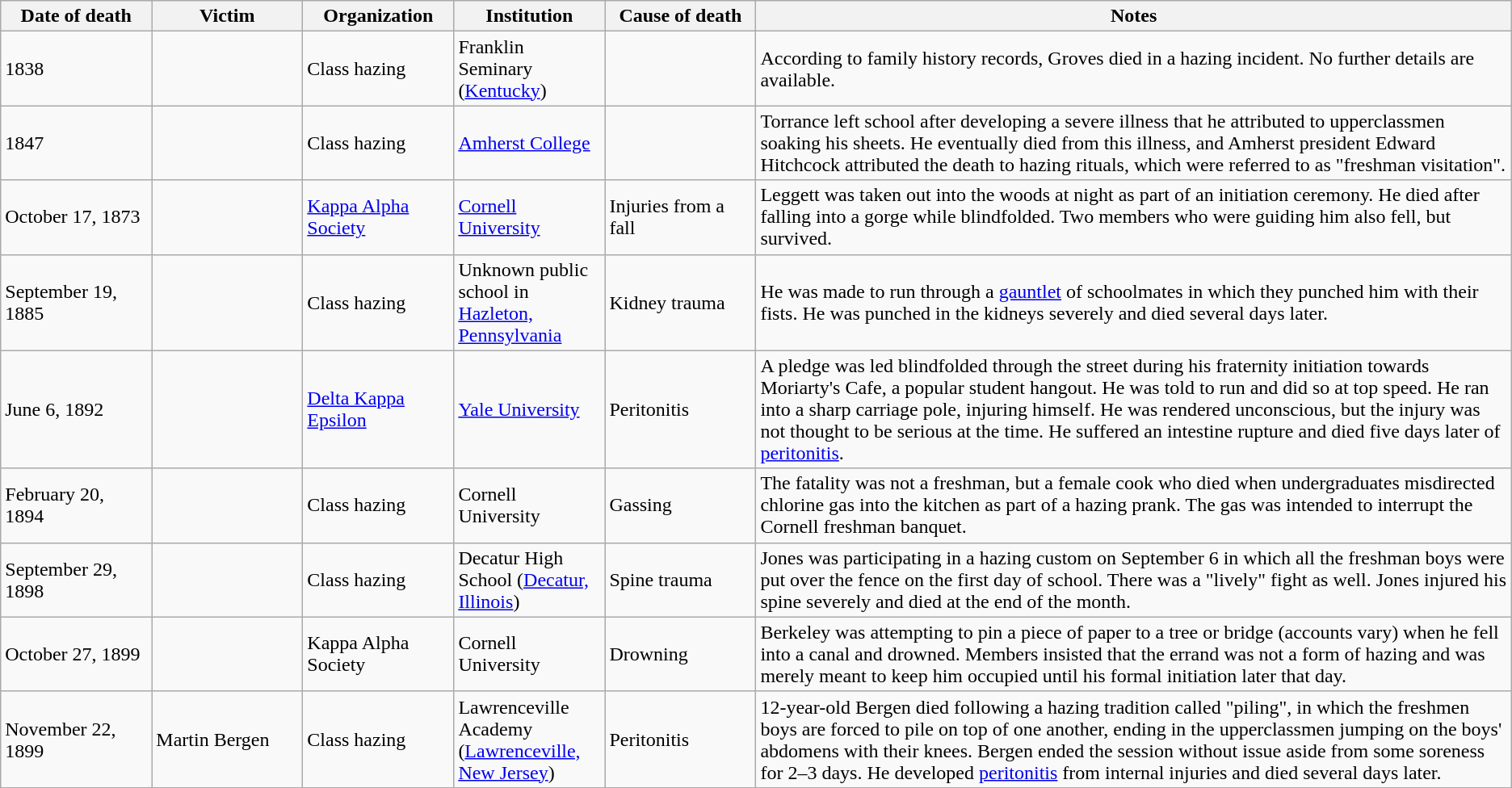<table class="wikitable sortable">
<tr>
<th width=10%>Date of death</th>
<th width=10%>Victim</th>
<th width=10%>Organization</th>
<th width=10%>Institution</th>
<th width=10%>Cause of death</th>
<th width=50%>Notes</th>
</tr>
<tr>
<td>1838</td>
<td></td>
<td>Class hazing</td>
<td>Franklin Seminary (<a href='#'>Kentucky</a>)</td>
<td></td>
<td>According to family history records, Groves died in a hazing incident. No further details are available.</td>
</tr>
<tr>
<td>1847</td>
<td></td>
<td>Class hazing</td>
<td><a href='#'>Amherst College</a></td>
<td></td>
<td>Torrance left school after developing a severe illness that he attributed to upperclassmen soaking his sheets. He eventually died from this illness, and Amherst president Edward Hitchcock attributed the death to hazing rituals, which were referred to as "freshman visitation".</td>
</tr>
<tr>
<td>October 17, 1873</td>
<td></td>
<td><a href='#'>Kappa Alpha Society</a></td>
<td><a href='#'>Cornell University</a></td>
<td>Injuries from a fall</td>
<td>Leggett was taken out into the woods at night as part of an initiation ceremony. He died after falling into a gorge while blindfolded. Two members who were guiding him also fell, but survived.</td>
</tr>
<tr>
<td>September 19, 1885</td>
<td></td>
<td>Class hazing</td>
<td>Unknown public school in <a href='#'>Hazleton, Pennsylvania</a></td>
<td>Kidney trauma</td>
<td>He was made to run through a <a href='#'>gauntlet</a> of schoolmates in which they punched him with their fists. He was punched in the kidneys severely and died several days later.</td>
</tr>
<tr>
<td>June 6, 1892</td>
<td></td>
<td><a href='#'>Delta Kappa Epsilon</a></td>
<td><a href='#'>Yale University</a></td>
<td>Peritonitis</td>
<td>A pledge was led blindfolded through the street during his fraternity initiation towards Moriarty's Cafe, a popular student hangout. He was told to run and did so at top speed. He ran into a sharp carriage pole, injuring himself. He was rendered unconscious, but the injury was not thought to be serious at the time. He suffered an intestine rupture and died five days later of <a href='#'>peritonitis</a>.<br></td>
</tr>
<tr>
<td>February 20, 1894</td>
<td></td>
<td>Class hazing</td>
<td>Cornell University</td>
<td>Gassing</td>
<td>The fatality was not a freshman, but a female cook who died when undergraduates misdirected chlorine gas into the kitchen as part of a hazing prank. The gas was intended to interrupt the Cornell freshman banquet.</td>
</tr>
<tr>
<td>September 29, 1898</td>
<td></td>
<td>Class hazing</td>
<td>Decatur High School (<a href='#'>Decatur, Illinois</a>)</td>
<td>Spine trauma</td>
<td>Jones was participating in a hazing custom on September 6 in which all the freshman boys were put over the fence on the first day of school. There was a "lively" fight as well. Jones injured his spine severely and died at the end of the month.</td>
</tr>
<tr>
<td>October 27, 1899</td>
<td></td>
<td>Kappa Alpha Society</td>
<td>Cornell University</td>
<td>Drowning</td>
<td>Berkeley was attempting to pin a piece of paper to a tree or bridge (accounts vary) when he fell into a canal and drowned. Members insisted that the errand was not a form of hazing and was merely meant to keep him occupied until his formal initiation later that day.</td>
</tr>
<tr>
<td>November 22, 1899</td>
<td>Martin Bergen</td>
<td>Class hazing</td>
<td>Lawrenceville Academy (<a href='#'>Lawrenceville, New Jersey</a>)</td>
<td>Peritonitis</td>
<td>12-year-old Bergen died following a hazing tradition called "piling", in which the freshmen boys are forced to pile on top of one another, ending in the upperclassmen jumping on the boys' abdomens with their knees. Bergen ended the session without issue aside from some soreness for 2–3 days. He developed <a href='#'>peritonitis</a> from internal injuries and died several days later.</td>
</tr>
</table>
